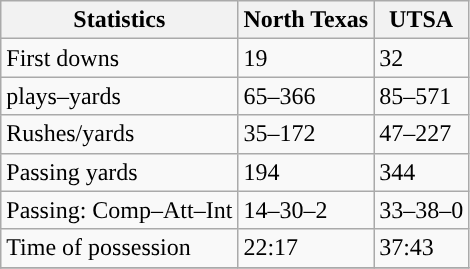<table class="wikitable" style="float: left;">
<tr>
<th>Statistics</th>
<th>North Texas</th>
<th>UTSA</th>
</tr>
<tr>
<td>First downs</td>
<td>19</td>
<td>32</td>
</tr>
<tr>
<td>plays–yards</td>
<td>65–366</td>
<td>85–571</td>
</tr>
<tr>
<td>Rushes/yards</td>
<td>35–172</td>
<td>47–227</td>
</tr>
<tr>
<td>Passing yards</td>
<td>194</td>
<td>344</td>
</tr>
<tr>
<td>Passing: Comp–Att–Int</td>
<td>14–30–2</td>
<td>33–38–0</td>
</tr>
<tr>
<td>Time of possession</td>
<td>22:17</td>
<td>37:43</td>
</tr>
<tr>
</tr>
</table>
